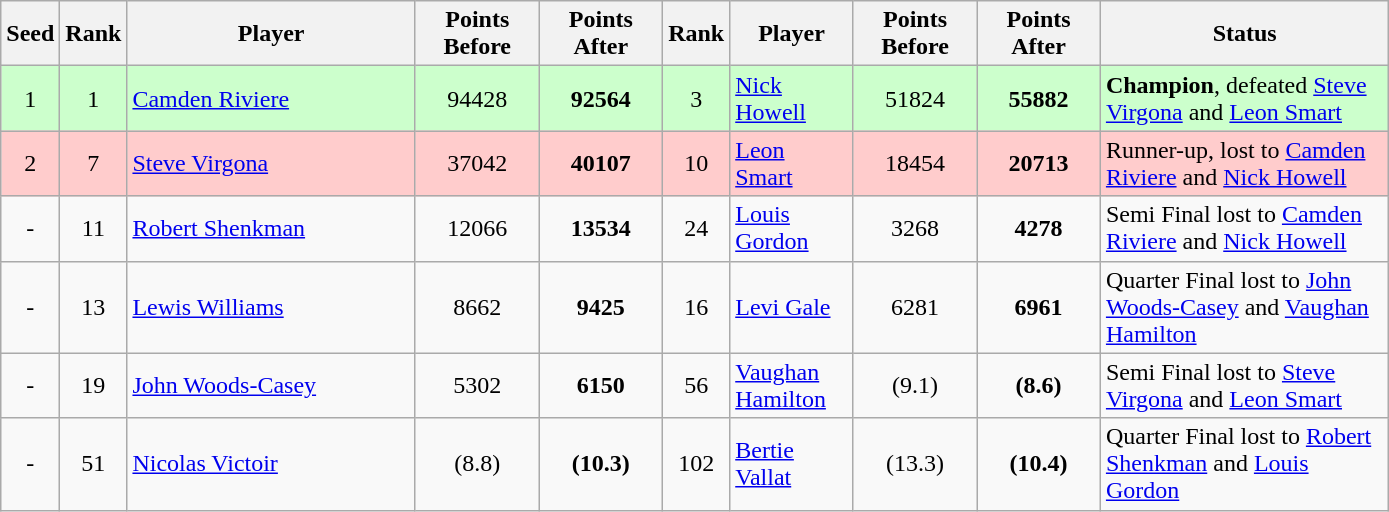<table class="wikitable sortable">
<tr>
<th style="width:30px;">Seed</th>
<th style="width:30px;">Rank</th>
<th style="width:185px;">Player</th>
<th style="width:75px;">Points Before</th>
<th style="width:75px;">Points After</th>
<th style="width:30px;">Rank</th>
<th style="width:75px;">Player</th>
<th style="width:75px;">Points Before</th>
<th style="width:75px;">Points After</th>
<th style="width:185px;">Status</th>
</tr>
<tr style="background:#cfc">
<td style="text-align:center;">1</td>
<td style="text-align:center;">1</td>
<td> <a href='#'>Camden Riviere</a></td>
<td style="text-align:center;">94428</td>
<td style="text-align:center;"><strong>92564</strong></td>
<td style="text-align:center;">3</td>
<td> <a href='#'>Nick Howell</a></td>
<td style="text-align:center;">51824</td>
<td style="text-align:center;"><strong>55882</strong></td>
<td><strong>Champion</strong>, defeated  <a href='#'>Steve Virgona</a> and  <a href='#'>Leon Smart</a></td>
</tr>
<tr style="background-color:#fcc;">
<td style="text-align:center;">2</td>
<td style="text-align:center;">7</td>
<td> <a href='#'>Steve Virgona</a></td>
<td style="text-align:center;">37042</td>
<td style="text-align:center;"><strong>40107</strong></td>
<td style="text-align:center;">10</td>
<td> <a href='#'>Leon Smart</a></td>
<td style="text-align:center;">18454</td>
<td style="text-align:center;"><strong>20713</strong></td>
<td>Runner-up, lost to  <a href='#'>Camden Riviere</a> and  <a href='#'>Nick Howell</a></td>
</tr>
<tr>
<td style="text-align:center;">-</td>
<td style="text-align:center;">11</td>
<td> <a href='#'>Robert Shenkman</a></td>
<td style="text-align:center;">12066</td>
<td style="text-align:center;"><strong>13534</strong></td>
<td style="text-align:center;">24</td>
<td> <a href='#'>Louis Gordon</a></td>
<td style="text-align:center;">3268</td>
<td style="text-align:center;"><strong>4278</strong></td>
<td>Semi Final lost to  <a href='#'>Camden Riviere</a> and  <a href='#'>Nick Howell</a></td>
</tr>
<tr>
<td style="text-align:center;">-</td>
<td style="text-align:center;">13</td>
<td> <a href='#'>Lewis Williams</a></td>
<td style="text-align:center;">8662</td>
<td style="text-align:center;"><strong>9425</strong></td>
<td style="text-align:center;">16</td>
<td> <a href='#'>Levi Gale</a></td>
<td style="text-align:center;">6281</td>
<td style="text-align:center;"><strong>6961</strong></td>
<td>Quarter Final lost to  <a href='#'>John Woods-Casey</a> and  <a href='#'>Vaughan Hamilton</a></td>
</tr>
<tr>
<td style="text-align:center;">-</td>
<td style="text-align:center;">19</td>
<td> <a href='#'>John Woods-Casey</a></td>
<td style="text-align:center;">5302</td>
<td style="text-align:center;"><strong>6150</strong></td>
<td style="text-align:center;">56</td>
<td> <a href='#'>Vaughan Hamilton</a></td>
<td style="text-align:center;">(9.1)</td>
<td style="text-align:center;"><strong>(8.6)</strong></td>
<td>Semi Final lost to  <a href='#'>Steve Virgona</a> and  <a href='#'>Leon Smart</a></td>
</tr>
<tr>
<td style="text-align:center;">-</td>
<td style="text-align:center;">51</td>
<td> <a href='#'>Nicolas Victoir</a></td>
<td style="text-align:center;">(8.8)</td>
<td style="text-align:center;"><strong>(10.3)</strong></td>
<td style="text-align:center;">102</td>
<td> <a href='#'>Bertie Vallat</a></td>
<td style="text-align:center;">(13.3)</td>
<td style="text-align:center;"><strong>(10.4)</strong></td>
<td>Quarter Final lost to  <a href='#'>Robert Shenkman</a> and  <a href='#'>Louis Gordon</a></td>
</tr>
</table>
